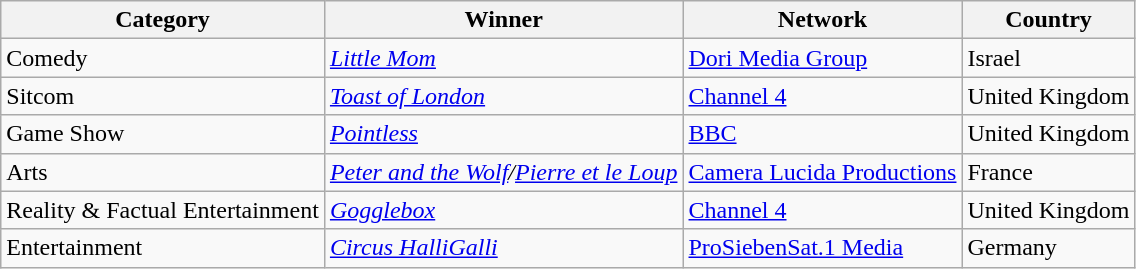<table class="wikitable">
<tr>
<th>Category</th>
<th>Winner</th>
<th>Network</th>
<th>Country</th>
</tr>
<tr>
<td>Comedy</td>
<td><em><a href='#'>Little Mom</a></em></td>
<td><a href='#'>Dori Media Group</a></td>
<td>Israel</td>
</tr>
<tr>
<td>Sitcom</td>
<td><em><a href='#'>Toast of London</a></em></td>
<td><a href='#'>Channel 4</a></td>
<td>United Kingdom</td>
</tr>
<tr>
<td>Game Show</td>
<td><em><a href='#'>Pointless</a></em></td>
<td><a href='#'>BBC</a></td>
<td>United Kingdom</td>
</tr>
<tr>
<td>Arts</td>
<td><em><a href='#'>Peter and the Wolf</a>/<a href='#'>Pierre et le Loup</a></em></td>
<td><a href='#'>Camera Lucida Productions</a></td>
<td>France</td>
</tr>
<tr>
<td>Reality & Factual Entertainment</td>
<td><em><a href='#'>Gogglebox</a></em></td>
<td><a href='#'>Channel 4</a></td>
<td>United Kingdom</td>
</tr>
<tr>
<td>Entertainment</td>
<td><em><a href='#'>Circus HalliGalli</a></em></td>
<td><a href='#'>ProSiebenSat.1 Media</a></td>
<td>Germany</td>
</tr>
</table>
